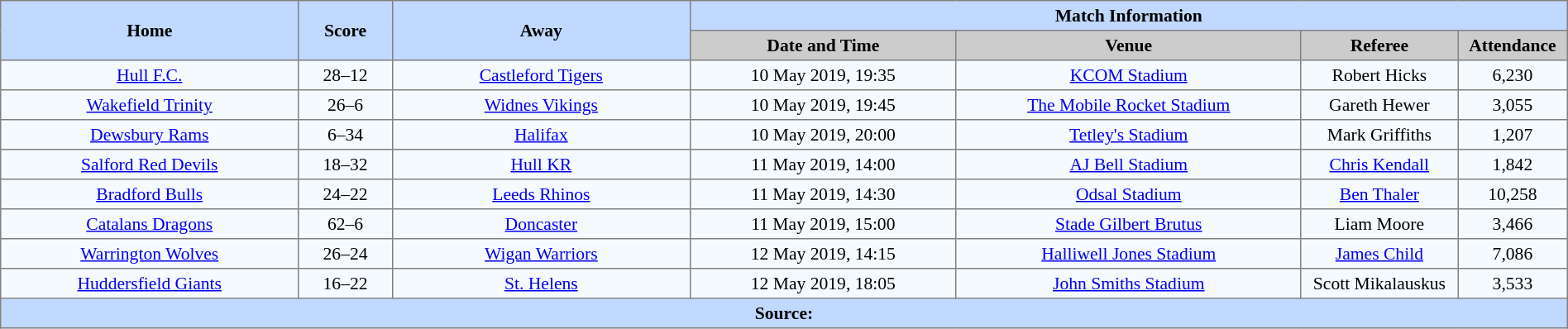<table border=1 style="border-collapse:collapse; font-size:90%; text-align:center"; cellpadding=3 cellspacing=0 width=100%>
<tr style="background:#c1d8ff">
<th rowspan="2" width=19%>Home</th>
<th rowspan="2" width=6%>Score</th>
<th rowspan="2" width=19%>Away</th>
<th colspan="6">Match Information</th>
</tr>
<tr style="background:#cccccc">
<th width=17%>Date and Time</th>
<th width=22%>Venue</th>
<th width=10%>Referee</th>
<th width=7%>Attendance</th>
</tr>
<tr style="background:#f5faff">
<td> <a href='#'>Hull F.C.</a></td>
<td>28–12</td>
<td> <a href='#'>Castleford Tigers</a></td>
<td>10 May 2019, 19:35</td>
<td><a href='#'>KCOM Stadium</a></td>
<td>Robert Hicks</td>
<td>6,230</td>
</tr>
<tr style="background:#f5faff">
<td> <a href='#'>Wakefield Trinity</a></td>
<td>26–6</td>
<td> <a href='#'>Widnes Vikings</a></td>
<td>10 May 2019, 19:45</td>
<td><a href='#'>The Mobile Rocket Stadium</a></td>
<td>Gareth Hewer</td>
<td>3,055</td>
</tr>
<tr style="background:#f5faff">
<td> <a href='#'>Dewsbury Rams</a></td>
<td>6–34</td>
<td> <a href='#'>Halifax</a></td>
<td>10 May 2019, 20:00</td>
<td><a href='#'>Tetley's Stadium</a></td>
<td>Mark Griffiths</td>
<td>1,207</td>
</tr>
<tr style="background:#f5faff">
<td> <a href='#'>Salford Red Devils</a></td>
<td>18–32</td>
<td> <a href='#'>Hull KR</a></td>
<td>11 May 2019, 14:00</td>
<td><a href='#'>AJ Bell Stadium</a></td>
<td><a href='#'>Chris Kendall</a></td>
<td>1,842</td>
</tr>
<tr style="background:#f5faff">
<td> <a href='#'>Bradford Bulls</a></td>
<td>24–22</td>
<td> <a href='#'>Leeds Rhinos</a></td>
<td>11  May 2019, 14:30</td>
<td><a href='#'>Odsal Stadium</a></td>
<td><a href='#'>Ben Thaler</a></td>
<td>10,258</td>
</tr>
<tr style="background:#f5faff">
<td> <a href='#'>Catalans Dragons</a></td>
<td>62–6</td>
<td> <a href='#'>Doncaster</a></td>
<td>11 May 2019, 15:00</td>
<td><a href='#'>Stade Gilbert Brutus</a></td>
<td>Liam Moore</td>
<td>3,466</td>
</tr>
<tr style="background:#f5faff">
<td> <a href='#'>Warrington Wolves</a></td>
<td>26–24</td>
<td> <a href='#'>Wigan Warriors</a></td>
<td>12 May 2019, 14:15</td>
<td><a href='#'>Halliwell Jones Stadium</a></td>
<td><a href='#'>James Child</a></td>
<td>7,086</td>
</tr>
<tr style="background:#f5faff">
<td> <a href='#'>Huddersfield Giants</a></td>
<td>16–22</td>
<td> <a href='#'>St. Helens</a></td>
<td>12 May 2019, 18:05</td>
<td><a href='#'>John Smiths Stadium</a></td>
<td>Scott Mikalauskus</td>
<td>3,533</td>
</tr>
<tr style="background:#c1d8ff">
<th colspan="12">Source:</th>
</tr>
</table>
